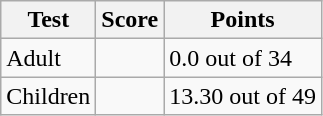<table class="wikitable">
<tr>
<th>Test</th>
<th>Score</th>
<th>Points</th>
</tr>
<tr>
<td>Adult</td>
<td></td>
<td>0.0 out of 34</td>
</tr>
<tr>
<td>Children</td>
<td></td>
<td>13.30 out of 49</td>
</tr>
</table>
